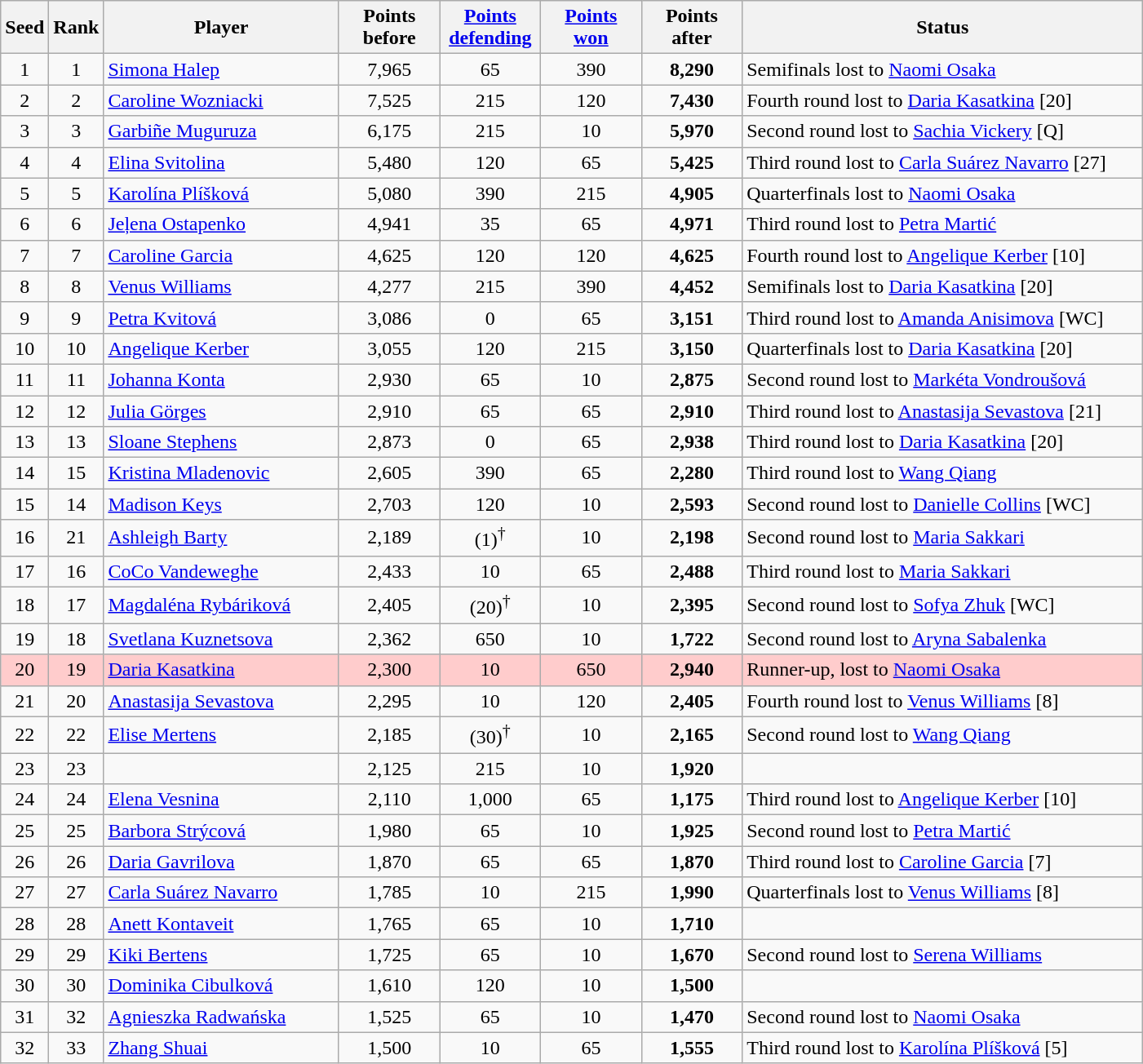<table class="wikitable sortable">
<tr>
<th style="width:30px;">Seed</th>
<th style="width:30px;">Rank</th>
<th style="width:185px;">Player</th>
<th style="width:75px;">Points before</th>
<th style="width:75px;"><a href='#'>Points defending</a></th>
<th style="width:75px;"><a href='#'>Points won</a></th>
<th style="width:75px;">Points after</th>
<th style="width:320px;">Status</th>
</tr>
<tr>
<td style="text-align:center;">1</td>
<td style="text-align:center;">1</td>
<td> <a href='#'>Simona Halep</a></td>
<td style="text-align:center;">7,965</td>
<td style="text-align:center;">65</td>
<td style="text-align:center;">390</td>
<td style="text-align:center;"><strong>8,290</strong></td>
<td>Semifinals lost to  <a href='#'>Naomi Osaka</a></td>
</tr>
<tr>
<td style="text-align:center;">2</td>
<td style="text-align:center;">2</td>
<td> <a href='#'>Caroline Wozniacki</a></td>
<td style="text-align:center;">7,525</td>
<td style="text-align:center;">215</td>
<td style="text-align:center;">120</td>
<td style="text-align:center;"><strong>7,430</strong></td>
<td>Fourth round lost to  <a href='#'>Daria Kasatkina</a> [20]</td>
</tr>
<tr>
<td style="text-align:center;">3</td>
<td style="text-align:center;">3</td>
<td> <a href='#'>Garbiñe Muguruza</a></td>
<td style="text-align:center;">6,175</td>
<td style="text-align:center;">215</td>
<td style="text-align:center;">10</td>
<td style="text-align:center;"><strong>5,970</strong></td>
<td>Second round lost to  <a href='#'>Sachia Vickery</a> [Q]</td>
</tr>
<tr>
<td style="text-align:center;">4</td>
<td style="text-align:center;">4</td>
<td> <a href='#'>Elina Svitolina</a></td>
<td style="text-align:center;">5,480</td>
<td style="text-align:center;">120</td>
<td style="text-align:center;">65</td>
<td style="text-align:center;"><strong>5,425</strong></td>
<td>Third round lost to  <a href='#'>Carla Suárez Navarro</a> [27]</td>
</tr>
<tr>
<td style="text-align:center;">5</td>
<td style="text-align:center;">5</td>
<td> <a href='#'>Karolína Plíšková</a></td>
<td style="text-align:center;">5,080</td>
<td style="text-align:center;">390</td>
<td style="text-align:center;">215</td>
<td style="text-align:center;"><strong>4,905</strong></td>
<td>Quarterfinals lost to  <a href='#'>Naomi Osaka</a></td>
</tr>
<tr>
<td style="text-align:center;">6</td>
<td style="text-align:center;">6</td>
<td> <a href='#'>Jeļena Ostapenko</a></td>
<td style="text-align:center;">4,941</td>
<td style="text-align:center;">35</td>
<td style="text-align:center;">65</td>
<td style="text-align:center;"><strong>4,971</strong></td>
<td>Third round lost to  <a href='#'>Petra Martić</a></td>
</tr>
<tr>
<td style="text-align:center;">7</td>
<td style="text-align:center;">7</td>
<td> <a href='#'>Caroline Garcia</a></td>
<td style="text-align:center;">4,625</td>
<td style="text-align:center;">120</td>
<td style="text-align:center;">120</td>
<td style="text-align:center;"><strong>4,625</strong></td>
<td>Fourth round lost to  <a href='#'>Angelique Kerber</a> [10]</td>
</tr>
<tr>
<td style="text-align:center;">8</td>
<td style="text-align:center;">8</td>
<td> <a href='#'>Venus Williams</a></td>
<td style="text-align:center;">4,277</td>
<td style="text-align:center;">215</td>
<td style="text-align:center;">390</td>
<td style="text-align:center;"><strong>4,452</strong></td>
<td>Semifinals lost to  <a href='#'>Daria Kasatkina</a> [20]</td>
</tr>
<tr>
<td style="text-align:center;">9</td>
<td style="text-align:center;">9</td>
<td> <a href='#'>Petra Kvitová</a></td>
<td style="text-align:center;">3,086</td>
<td style="text-align:center;">0</td>
<td style="text-align:center;">65</td>
<td style="text-align:center;"><strong>3,151</strong></td>
<td>Third round lost to  <a href='#'>Amanda Anisimova</a> [WC]</td>
</tr>
<tr>
<td style="text-align:center;">10</td>
<td style="text-align:center;">10</td>
<td> <a href='#'>Angelique Kerber</a></td>
<td style="text-align:center;">3,055</td>
<td style="text-align:center;">120</td>
<td style="text-align:center;">215</td>
<td style="text-align:center;"><strong>3,150</strong></td>
<td>Quarterfinals lost to  <a href='#'>Daria Kasatkina</a> [20]</td>
</tr>
<tr>
<td style="text-align:center;">11</td>
<td style="text-align:center;">11</td>
<td> <a href='#'>Johanna Konta</a></td>
<td style="text-align:center;">2,930</td>
<td style="text-align:center;">65</td>
<td style="text-align:center;">10</td>
<td style="text-align:center;"><strong>2,875</strong></td>
<td>Second round lost to  <a href='#'>Markéta Vondroušová</a></td>
</tr>
<tr>
<td style="text-align:center;">12</td>
<td style="text-align:center;">12</td>
<td> <a href='#'>Julia Görges</a></td>
<td style="text-align:center;">2,910</td>
<td style="text-align:center;">65</td>
<td style="text-align:center;">65</td>
<td style="text-align:center;"><strong>2,910</strong></td>
<td>Third round lost to  <a href='#'>Anastasija Sevastova</a> [21]</td>
</tr>
<tr>
<td style="text-align:center;">13</td>
<td style="text-align:center;">13</td>
<td> <a href='#'>Sloane Stephens</a></td>
<td style="text-align:center;">2,873</td>
<td style="text-align:center;">0</td>
<td style="text-align:center;">65</td>
<td style="text-align:center;"><strong>2,938</strong></td>
<td>Third round lost to  <a href='#'>Daria Kasatkina</a> [20]</td>
</tr>
<tr>
<td style="text-align:center;">14</td>
<td style="text-align:center;">15</td>
<td> <a href='#'>Kristina Mladenovic</a></td>
<td style="text-align:center;">2,605</td>
<td style="text-align:center;">390</td>
<td style="text-align:center;">65</td>
<td style="text-align:center;"><strong>2,280</strong></td>
<td>Third round lost to  <a href='#'>Wang Qiang</a></td>
</tr>
<tr>
<td style="text-align:center;">15</td>
<td style="text-align:center;">14</td>
<td> <a href='#'>Madison Keys</a></td>
<td style="text-align:center;">2,703</td>
<td style="text-align:center;">120</td>
<td style="text-align:center;">10</td>
<td style="text-align:center;"><strong>2,593</strong></td>
<td>Second round lost to  <a href='#'>Danielle Collins</a> [WC]</td>
</tr>
<tr>
<td style="text-align:center;">16</td>
<td style="text-align:center;">21</td>
<td> <a href='#'>Ashleigh Barty</a></td>
<td style="text-align:center;">2,189</td>
<td style="text-align:center;">(1)<sup>†</sup></td>
<td style="text-align:center;">10</td>
<td style="text-align:center;"><strong>2,198</strong></td>
<td>Second round lost to  <a href='#'>Maria Sakkari</a></td>
</tr>
<tr>
<td style="text-align:center;">17</td>
<td style="text-align:center;">16</td>
<td> <a href='#'>CoCo Vandeweghe</a></td>
<td style="text-align:center;">2,433</td>
<td style="text-align:center;">10</td>
<td style="text-align:center;">65</td>
<td style="text-align:center;"><strong>2,488</strong></td>
<td>Third round lost to  <a href='#'>Maria Sakkari</a></td>
</tr>
<tr>
<td style="text-align:center;">18</td>
<td style="text-align:center;">17</td>
<td> <a href='#'>Magdaléna Rybáriková</a></td>
<td style="text-align:center;">2,405</td>
<td style="text-align:center;">(20)<sup>†</sup></td>
<td style="text-align:center;">10</td>
<td style="text-align:center;"><strong>2,395</strong></td>
<td>Second round lost to  <a href='#'>Sofya Zhuk</a> [WC]</td>
</tr>
<tr>
<td style="text-align:center;">19</td>
<td style="text-align:center;">18</td>
<td> <a href='#'>Svetlana Kuznetsova</a></td>
<td style="text-align:center;">2,362</td>
<td style="text-align:center;">650</td>
<td style="text-align:center;">10</td>
<td style="text-align:center;"><strong>1,722</strong></td>
<td>Second round lost to  <a href='#'>Aryna Sabalenka</a></td>
</tr>
<tr style="background:#fcc;">
<td style="text-align:center;">20</td>
<td style="text-align:center;">19</td>
<td> <a href='#'>Daria Kasatkina</a></td>
<td style="text-align:center;">2,300</td>
<td style="text-align:center;">10</td>
<td style="text-align:center;">650</td>
<td style="text-align:center;"><strong>2,940</strong></td>
<td>Runner-up, lost to  <a href='#'>Naomi Osaka</a></td>
</tr>
<tr>
<td style="text-align:center;">21</td>
<td style="text-align:center;">20</td>
<td> <a href='#'>Anastasija Sevastova</a></td>
<td style="text-align:center;">2,295</td>
<td style="text-align:center;">10</td>
<td style="text-align:center;">120</td>
<td style="text-align:center;"><strong>2,405</strong></td>
<td>Fourth round lost to  <a href='#'>Venus Williams</a> [8]</td>
</tr>
<tr>
<td style="text-align:center;">22</td>
<td style="text-align:center;">22</td>
<td> <a href='#'>Elise Mertens</a></td>
<td style="text-align:center;">2,185</td>
<td style="text-align:center;">(30)<sup>†</sup></td>
<td style="text-align:center;">10</td>
<td style="text-align:center;"><strong>2,165</strong></td>
<td>Second round lost to  <a href='#'>Wang Qiang</a></td>
</tr>
<tr>
<td style="text-align:center;">23</td>
<td style="text-align:center;">23</td>
<td></td>
<td style="text-align:center;">2,125</td>
<td style="text-align:center;">215</td>
<td style="text-align:center;">10</td>
<td style="text-align:center;"><strong>1,920</strong></td>
<td></td>
</tr>
<tr>
<td style="text-align:center;">24</td>
<td style="text-align:center;">24</td>
<td> <a href='#'>Elena Vesnina</a></td>
<td style="text-align:center;">2,110</td>
<td style="text-align:center;">1,000</td>
<td style="text-align:center;">65</td>
<td style="text-align:center;"><strong>1,175</strong></td>
<td>Third round lost to  <a href='#'>Angelique Kerber</a> [10]</td>
</tr>
<tr>
<td style="text-align:center;">25</td>
<td style="text-align:center;">25</td>
<td> <a href='#'>Barbora Strýcová</a></td>
<td style="text-align:center;">1,980</td>
<td style="text-align:center;">65</td>
<td style="text-align:center;">10</td>
<td style="text-align:center;"><strong>1,925</strong></td>
<td>Second round lost to  <a href='#'>Petra Martić</a></td>
</tr>
<tr>
<td style="text-align:center;">26</td>
<td style="text-align:center;">26</td>
<td> <a href='#'>Daria Gavrilova</a></td>
<td style="text-align:center;">1,870</td>
<td style="text-align:center;">65</td>
<td style="text-align:center;">65</td>
<td style="text-align:center;"><strong>1,870</strong></td>
<td>Third round lost to  <a href='#'>Caroline Garcia</a> [7]</td>
</tr>
<tr>
<td style="text-align:center;">27</td>
<td style="text-align:center;">27</td>
<td> <a href='#'>Carla Suárez Navarro</a></td>
<td style="text-align:center;">1,785</td>
<td style="text-align:center;">10</td>
<td style="text-align:center;">215</td>
<td style="text-align:center;"><strong>1,990</strong></td>
<td>Quarterfinals lost to  <a href='#'>Venus Williams</a> [8]</td>
</tr>
<tr>
<td style="text-align:center;">28</td>
<td style="text-align:center;">28</td>
<td> <a href='#'>Anett Kontaveit</a></td>
<td style="text-align:center;">1,765</td>
<td style="text-align:center;">65</td>
<td style="text-align:center;">10</td>
<td style="text-align:center;"><strong>1,710</strong></td>
<td></td>
</tr>
<tr>
<td style="text-align:center;">29</td>
<td style="text-align:center;">29</td>
<td> <a href='#'>Kiki Bertens</a></td>
<td style="text-align:center;">1,725</td>
<td style="text-align:center;">65</td>
<td style="text-align:center;">10</td>
<td style="text-align:center;"><strong>1,670</strong></td>
<td>Second round lost to  <a href='#'>Serena Williams</a></td>
</tr>
<tr>
<td style="text-align:center;">30</td>
<td style="text-align:center;">30</td>
<td> <a href='#'>Dominika Cibulková</a></td>
<td style="text-align:center;">1,610</td>
<td style="text-align:center;">120</td>
<td style="text-align:center;">10</td>
<td style="text-align:center;"><strong>1,500</strong></td>
<td></td>
</tr>
<tr>
<td style="text-align:center;">31</td>
<td style="text-align:center;">32</td>
<td> <a href='#'>Agnieszka Radwańska</a></td>
<td style="text-align:center;">1,525</td>
<td style="text-align:center;">65</td>
<td style="text-align:center;">10</td>
<td style="text-align:center;"><strong>1,470</strong></td>
<td>Second round lost to  <a href='#'>Naomi Osaka</a></td>
</tr>
<tr>
<td style="text-align:center;">32</td>
<td style="text-align:center;">33</td>
<td> <a href='#'>Zhang Shuai</a></td>
<td style="text-align:center;">1,500</td>
<td style="text-align:center;">10</td>
<td style="text-align:center;">65</td>
<td style="text-align:center;"><strong>1,555</strong></td>
<td>Third round lost to  <a href='#'>Karolína Plíšková</a> [5]</td>
</tr>
</table>
